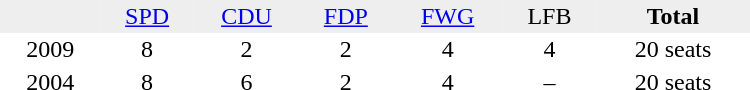<table border="0" cellpadding="2" cellspacing="0" width="500">
<tr bgcolor="#eeeeee" align="center">
<td> </td>
<td><a href='#'>SPD</a></td>
<td><a href='#'>CDU</a></td>
<td><a href='#'>FDP</a></td>
<td><a href='#'>FWG</a></td>
<td>LFB</td>
<td><strong>Total</strong></td>
</tr>
<tr align="center">
<td>2009</td>
<td>8</td>
<td>2</td>
<td>2</td>
<td>4</td>
<td>4</td>
<td>20 seats</td>
</tr>
<tr align="center">
<td>2004</td>
<td>8</td>
<td>6</td>
<td>2</td>
<td>4</td>
<td>–</td>
<td>20 seats</td>
</tr>
</table>
